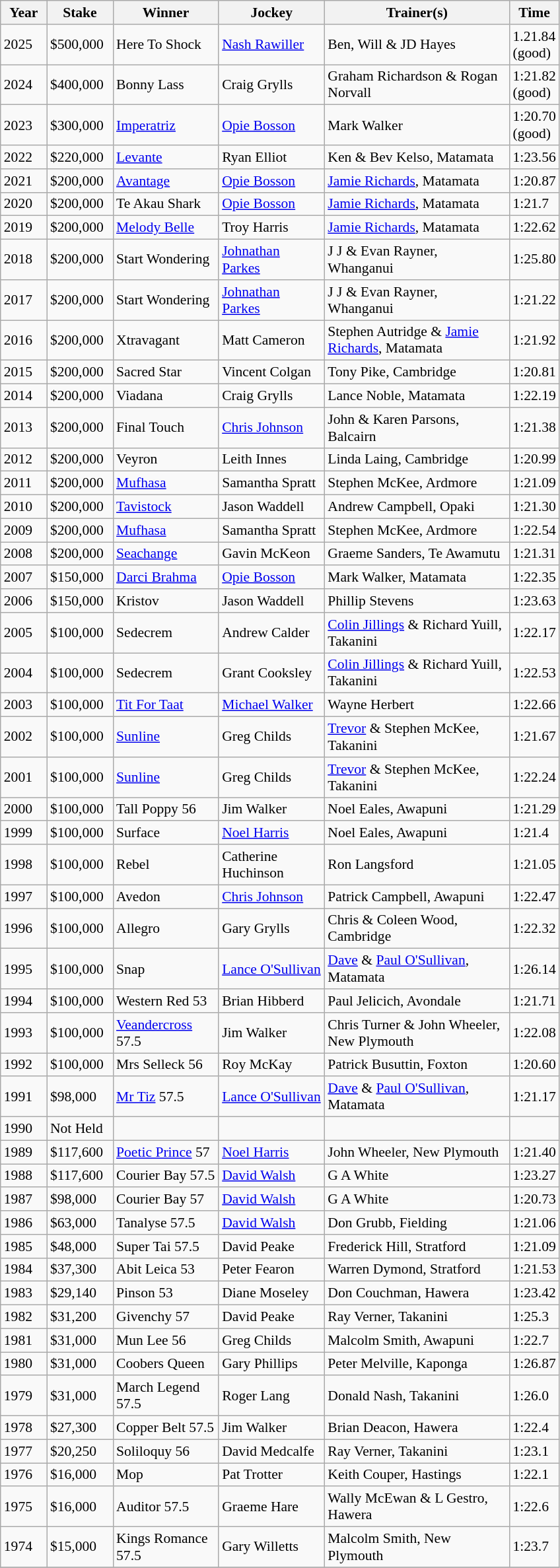<table class="wikitable sortable" style="font-size:90%">
<tr>
<th style="width:40px">Year<br></th>
<th style="width:60px">Stake<br></th>
<th style="width:100px">Winner<br></th>
<th style="width:100px">Jockey<br></th>
<th style="width:180px">Trainer(s)<br></th>
<th style="width:40px">Time</th>
</tr>
<tr>
<td>2025</td>
<td>$500,000</td>
<td>Here To Shock</td>
<td><a href='#'>Nash Rawiller</a></td>
<td>Ben, Will & JD Hayes</td>
<td>1.21.84 (good)</td>
</tr>
<tr>
<td>2024</td>
<td>$400,000</td>
<td>Bonny Lass  </td>
<td>Craig Grylls</td>
<td>Graham Richardson & Rogan Norvall</td>
<td>1:21.82 (good)</td>
</tr>
<tr>
<td>2023</td>
<td>$300,000</td>
<td><a href='#'>Imperatriz</a></td>
<td><a href='#'>Opie Bosson</a></td>
<td>Mark Walker</td>
<td>1:20.70 (good)</td>
</tr>
<tr>
<td>2022 </td>
<td>$220,000</td>
<td><a href='#'>Levante</a></td>
<td>Ryan Elliot</td>
<td>Ken & Bev Kelso, Matamata</td>
<td>1:23.56</td>
</tr>
<tr>
<td>2021 </td>
<td>$200,000</td>
<td><a href='#'>Avantage</a></td>
<td><a href='#'>Opie Bosson</a></td>
<td><a href='#'>Jamie Richards</a>, Matamata</td>
<td>1:20.87</td>
</tr>
<tr>
<td>2020 </td>
<td>$200,000</td>
<td>Te Akau Shark</td>
<td><a href='#'>Opie Bosson</a></td>
<td><a href='#'>Jamie Richards</a>, Matamata</td>
<td>1:21.7</td>
</tr>
<tr>
<td>2019 </td>
<td>$200,000</td>
<td><a href='#'>Melody Belle</a></td>
<td>Troy Harris</td>
<td><a href='#'>Jamie Richards</a>, Matamata</td>
<td>1:22.62</td>
</tr>
<tr>
<td>2018 </td>
<td>$200,000</td>
<td>Start Wondering</td>
<td><a href='#'>Johnathan Parkes</a></td>
<td>J J & Evan Rayner, Whanganui</td>
<td>1:25.80</td>
</tr>
<tr>
<td>2017  </td>
<td>$200,000</td>
<td>Start Wondering</td>
<td><a href='#'>Johnathan Parkes</a></td>
<td>J J & Evan Rayner, Whanganui</td>
<td>1:21.22</td>
</tr>
<tr>
<td>2016</td>
<td>$200,000</td>
<td>Xtravagant</td>
<td>Matt Cameron</td>
<td>Stephen Autridge & <a href='#'>Jamie Richards</a>, Matamata</td>
<td>1:21.92</td>
</tr>
<tr>
<td>2015</td>
<td>$200,000</td>
<td>Sacred Star</td>
<td>Vincent Colgan</td>
<td>Tony Pike, Cambridge</td>
<td>1:20.81</td>
</tr>
<tr>
<td>2014</td>
<td>$200,000</td>
<td>Viadana</td>
<td>Craig Grylls</td>
<td>Lance Noble, Matamata</td>
<td>1:22.19</td>
</tr>
<tr>
<td>2013</td>
<td>$200,000</td>
<td>Final Touch</td>
<td><a href='#'>Chris Johnson</a></td>
<td>John & Karen Parsons, Balcairn</td>
<td>1:21.38</td>
</tr>
<tr>
<td>2012</td>
<td>$200,000</td>
<td>Veyron</td>
<td>Leith Innes</td>
<td>Linda Laing, Cambridge</td>
<td>1:20.99</td>
</tr>
<tr>
<td>2011</td>
<td>$200,000</td>
<td><a href='#'>Mufhasa</a></td>
<td>Samantha Spratt</td>
<td>Stephen McKee, Ardmore</td>
<td>1:21.09</td>
</tr>
<tr>
<td>2010</td>
<td>$200,000</td>
<td><a href='#'>Tavistock</a></td>
<td>Jason Waddell</td>
<td>Andrew Campbell, Opaki</td>
<td>1:21.30</td>
</tr>
<tr>
<td>2009</td>
<td>$200,000</td>
<td><a href='#'>Mufhasa</a></td>
<td>Samantha Spratt</td>
<td>Stephen McKee, Ardmore</td>
<td>1:22.54</td>
</tr>
<tr>
<td>2008</td>
<td>$200,000</td>
<td><a href='#'>Seachange</a></td>
<td>Gavin McKeon</td>
<td>Graeme Sanders, Te Awamutu</td>
<td>1:21.31</td>
</tr>
<tr>
<td>2007</td>
<td>$150,000</td>
<td><a href='#'>Darci Brahma</a></td>
<td><a href='#'>Opie Bosson</a></td>
<td>Mark Walker, Matamata</td>
<td>1:22.35</td>
</tr>
<tr>
<td>2006</td>
<td>$150,000</td>
<td>Kristov</td>
<td>Jason Waddell</td>
<td>Phillip Stevens</td>
<td>1:23.63</td>
</tr>
<tr>
<td>2005</td>
<td>$100,000</td>
<td>Sedecrem</td>
<td>Andrew Calder</td>
<td><a href='#'>Colin Jillings</a> & Richard Yuill, Takanini</td>
<td>1:22.17</td>
</tr>
<tr>
<td>2004</td>
<td>$100,000</td>
<td>Sedecrem</td>
<td>Grant Cooksley</td>
<td><a href='#'>Colin Jillings</a> & Richard Yuill, Takanini</td>
<td>1:22.53</td>
</tr>
<tr>
<td>2003</td>
<td>$100,000</td>
<td><a href='#'>Tit For Taat</a></td>
<td><a href='#'>Michael Walker</a></td>
<td>Wayne Herbert</td>
<td>1:22.66</td>
</tr>
<tr>
<td>2002</td>
<td>$100,000</td>
<td><a href='#'>Sunline</a></td>
<td>Greg Childs</td>
<td><a href='#'>Trevor</a> & Stephen McKee, Takanini</td>
<td>1:21.67</td>
</tr>
<tr>
<td>2001</td>
<td>$100,000</td>
<td><a href='#'>Sunline</a></td>
<td>Greg Childs</td>
<td><a href='#'>Trevor</a> & Stephen McKee, Takanini</td>
<td>1:22.24</td>
</tr>
<tr>
<td>2000</td>
<td>$100,000</td>
<td>Tall Poppy 56</td>
<td>Jim Walker</td>
<td>Noel Eales, Awapuni</td>
<td>1:21.29</td>
</tr>
<tr>
<td>1999</td>
<td>$100,000</td>
<td>Surface</td>
<td><a href='#'>Noel Harris</a></td>
<td>Noel Eales, Awapuni</td>
<td>1:21.4</td>
</tr>
<tr>
<td>1998</td>
<td>$100,000</td>
<td>Rebel</td>
<td>Catherine Huchinson</td>
<td>Ron Langsford</td>
<td>1:21.05</td>
</tr>
<tr>
<td>1997 </td>
<td>$100,000</td>
<td>Avedon</td>
<td><a href='#'>Chris Johnson</a></td>
<td>Patrick Campbell, Awapuni</td>
<td>1:22.47</td>
</tr>
<tr>
<td>1996</td>
<td>$100,000</td>
<td>Allegro</td>
<td>Gary Grylls</td>
<td>Chris & Coleen Wood, Cambridge</td>
<td>1:22.32</td>
</tr>
<tr>
<td>1995</td>
<td>$100,000</td>
<td>Snap</td>
<td><a href='#'>Lance O'Sullivan</a></td>
<td><a href='#'>Dave</a> & <a href='#'>Paul O'Sullivan</a>, Matamata</td>
<td>1:26.14</td>
</tr>
<tr>
<td>1994</td>
<td>$100,000</td>
<td>Western Red 53</td>
<td>Brian Hibberd</td>
<td>Paul Jelicich, Avondale</td>
<td>1:21.71</td>
</tr>
<tr>
<td>1993</td>
<td>$100,000</td>
<td><a href='#'>Veandercross</a> 57.5</td>
<td>Jim Walker</td>
<td>Chris Turner & John Wheeler, New Plymouth</td>
<td>1:22.08</td>
</tr>
<tr>
<td>1992</td>
<td>$100,000</td>
<td>Mrs Selleck 56</td>
<td>Roy McKay</td>
<td>Patrick Busuttin, Foxton</td>
<td>1:20.60</td>
</tr>
<tr>
<td>1991</td>
<td>$98,000</td>
<td><a href='#'>Mr Tiz</a> 57.5</td>
<td><a href='#'>Lance O'Sullivan</a></td>
<td><a href='#'>Dave</a> & <a href='#'>Paul O'Sullivan</a>, Matamata</td>
<td>1:21.17</td>
</tr>
<tr>
<td>1990</td>
<td>Not Held</td>
<td></td>
<td></td>
<td></td>
</tr>
<tr>
<td>1989</td>
<td>$117,600</td>
<td><a href='#'>Poetic Prince</a> 57</td>
<td><a href='#'>Noel Harris</a></td>
<td>John Wheeler, New Plymouth</td>
<td>1:21.40</td>
</tr>
<tr>
<td>1988</td>
<td>$117,600</td>
<td>Courier Bay 57.5</td>
<td><a href='#'>David Walsh</a></td>
<td>G A White</td>
<td>1:23.27</td>
</tr>
<tr>
<td>1987</td>
<td>$98,000</td>
<td>Courier Bay 57</td>
<td><a href='#'>David Walsh</a></td>
<td>G A White</td>
<td>1:20.73</td>
</tr>
<tr>
<td>1986</td>
<td>$63,000</td>
<td>Tanalyse 57.5</td>
<td><a href='#'>David Walsh</a></td>
<td>Don Grubb, Fielding</td>
<td>1:21.06</td>
</tr>
<tr>
<td>1985</td>
<td>$48,000</td>
<td>Super Tai 57.5</td>
<td>David Peake</td>
<td>Frederick Hill, Stratford</td>
<td>1:21.09</td>
</tr>
<tr>
<td>1984</td>
<td>$37,300</td>
<td>Abit Leica 53</td>
<td>Peter Fearon</td>
<td>Warren Dymond, Stratford</td>
<td>1:21.53</td>
</tr>
<tr>
<td>1983</td>
<td>$29,140</td>
<td>Pinson 53</td>
<td>Diane Moseley</td>
<td>Don Couchman, Hawera</td>
<td>1:23.42</td>
</tr>
<tr>
<td>1982</td>
<td>$31,200</td>
<td>Givenchy 57</td>
<td>David Peake</td>
<td>Ray Verner, Takanini</td>
<td>1:25.3</td>
</tr>
<tr>
<td>1981</td>
<td>$31,000</td>
<td>Mun Lee 56</td>
<td>Greg Childs</td>
<td>Malcolm Smith, Awapuni</td>
<td>1:22.7</td>
</tr>
<tr>
<td>1980</td>
<td>$31,000</td>
<td>Coobers Queen</td>
<td>Gary Phillips</td>
<td>Peter Melville, Kaponga</td>
<td>1:26.87</td>
</tr>
<tr>
<td>1979</td>
<td>$31,000</td>
<td>March Legend 57.5</td>
<td>Roger Lang</td>
<td>Donald Nash, Takanini</td>
<td>1:26.0</td>
</tr>
<tr>
<td>1978</td>
<td>$27,300</td>
<td>Copper Belt 57.5</td>
<td>Jim Walker</td>
<td>Brian Deacon, Hawera</td>
<td>1:22.4</td>
</tr>
<tr>
<td>1977</td>
<td>$20,250</td>
<td>Soliloquy 56</td>
<td>David Medcalfe</td>
<td>Ray Verner, Takanini</td>
<td>1:23.1</td>
</tr>
<tr>
<td>1976</td>
<td>$16,000</td>
<td>Mop</td>
<td>Pat Trotter</td>
<td>Keith Couper, Hastings</td>
<td>1:22.1</td>
</tr>
<tr>
<td>1975</td>
<td>$16,000</td>
<td>Auditor 57.5</td>
<td>Graeme Hare</td>
<td>Wally McEwan & L Gestro, Hawera</td>
<td>1:22.6</td>
</tr>
<tr>
<td>1974</td>
<td>$15,000</td>
<td>Kings Romance 57.5</td>
<td>Gary Willetts</td>
<td>Malcolm Smith, New Plymouth</td>
<td>1:23.7</td>
</tr>
<tr>
</tr>
</table>
